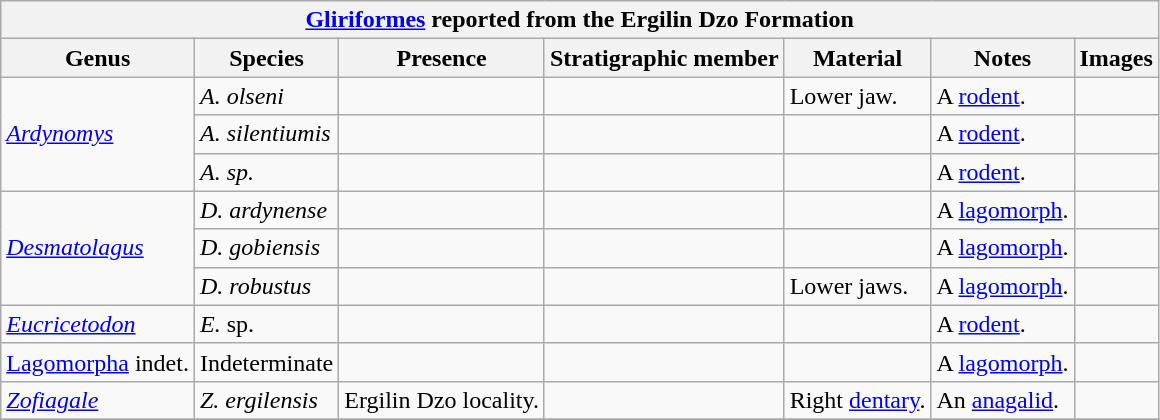<table class="wikitable" align="center">
<tr>
<th colspan="7" align="center"><strong><a href='#'>Gliriformes</a> reported from the Ergilin Dzo Formation</strong></th>
</tr>
<tr>
<th>Genus</th>
<th>Species</th>
<th>Presence</th>
<th><strong>Stratigraphic member</strong></th>
<th><strong>Material</strong></th>
<th>Notes</th>
<th>Images</th>
</tr>
<tr>
<td rowspan="3"><em><a href='#'>Ardynomys</a></em></td>
<td><em>A. olseni</em></td>
<td></td>
<td></td>
<td>Lower jaw.</td>
<td>A <a href='#'>rodent</a>.</td>
<td></td>
</tr>
<tr>
<td><em>A. silentiumis</em></td>
<td></td>
<td></td>
<td></td>
<td>A <a href='#'>rodent</a>.</td>
<td></td>
</tr>
<tr>
<td><em>A. sp.</em></td>
<td></td>
<td></td>
<td></td>
<td>A <a href='#'>rodent</a>.</td>
<td></td>
</tr>
<tr>
<td rowspan="3"><em><a href='#'>Desmatolagus</a></em></td>
<td><em>D. ardynense</em></td>
<td></td>
<td></td>
<td></td>
<td>A <a href='#'>lagomorph</a>.</td>
<td></td>
</tr>
<tr>
<td><em>D. gobiensis</em></td>
<td></td>
<td></td>
<td></td>
<td>A <a href='#'>lagomorph</a>.</td>
<td></td>
</tr>
<tr>
<td><em>D. robustus</em></td>
<td></td>
<td></td>
<td>Lower jaws.</td>
<td>A <a href='#'>lagomorph</a>.</td>
<td></td>
</tr>
<tr>
<td><em><a href='#'>Eucricetodon</a></em></td>
<td><em>E.</em> sp.</td>
<td></td>
<td></td>
<td></td>
<td>A <a href='#'>rodent</a>.</td>
<td></td>
</tr>
<tr>
<td><a href='#'>Lagomorpha</a> indet.</td>
<td>Indeterminate</td>
<td></td>
<td></td>
<td></td>
<td>A <a href='#'>lagomorph</a>.</td>
<td></td>
</tr>
<tr>
<td><em><a href='#'>Zofiagale</a></em></td>
<td><em>Z. ergilensis</em></td>
<td>Ergilin Dzo locality.</td>
<td></td>
<td>Right <a href='#'>dentary</a>.</td>
<td>An <a href='#'>anagalid</a>.</td>
<td></td>
</tr>
<tr>
</tr>
</table>
